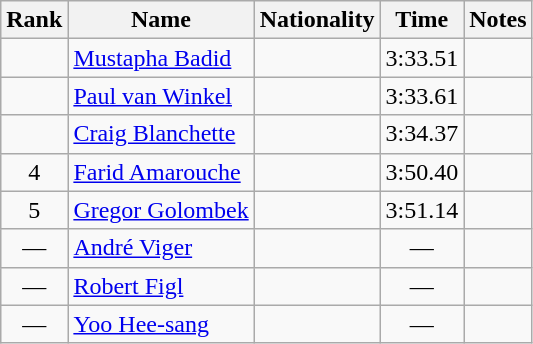<table class="wikitable sortable" style="text-align:center">
<tr>
<th>Rank</th>
<th>Name</th>
<th>Nationality</th>
<th>Time</th>
<th>Notes</th>
</tr>
<tr>
<td></td>
<td align=left><a href='#'>Mustapha Badid</a></td>
<td align=left></td>
<td>3:33.51</td>
<td></td>
</tr>
<tr>
<td></td>
<td align=left><a href='#'>Paul van Winkel</a></td>
<td align=left></td>
<td>3:33.61</td>
<td></td>
</tr>
<tr>
<td></td>
<td align=left><a href='#'>Craig Blanchette</a></td>
<td align=left></td>
<td>3:34.37</td>
<td></td>
</tr>
<tr>
<td>4</td>
<td align=left><a href='#'>Farid Amarouche</a></td>
<td align=left></td>
<td>3:50.40</td>
<td></td>
</tr>
<tr>
<td>5</td>
<td align=left><a href='#'>Gregor Golombek</a></td>
<td align=left></td>
<td>3:51.14</td>
<td></td>
</tr>
<tr>
<td>—</td>
<td align=left><a href='#'>André Viger</a></td>
<td align=left></td>
<td>—</td>
<td></td>
</tr>
<tr>
<td>—</td>
<td align=left><a href='#'>Robert Figl</a></td>
<td align=left></td>
<td>—</td>
<td></td>
</tr>
<tr>
<td>—</td>
<td align=left><a href='#'>Yoo Hee-sang</a></td>
<td align=left></td>
<td>—</td>
<td></td>
</tr>
</table>
